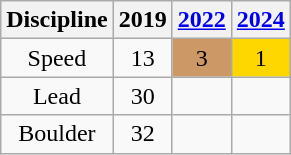<table class="wikitable" style="text-align: center">
<tr>
<th>Discipline</th>
<th>2019</th>
<th><a href='#'>2022</a></th>
<th><a href='#'>2024</a></th>
</tr>
<tr>
<td>Speed</td>
<td>13</td>
<td style="background: #c96;">3</td>
<td style="background: gold">1</td>
</tr>
<tr>
<td>Lead</td>
<td>30</td>
<td></td>
<td></td>
</tr>
<tr>
<td>Boulder</td>
<td>32</td>
<td></td>
<td></td>
</tr>
</table>
